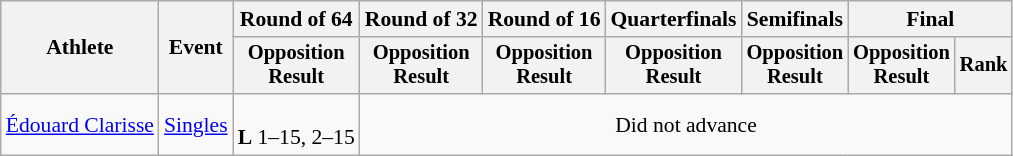<table class="wikitable" style="font-size:90%">
<tr>
<th rowspan="2">Athlete</th>
<th rowspan="2">Event</th>
<th>Round of 64</th>
<th>Round of 32</th>
<th>Round of 16</th>
<th>Quarterfinals</th>
<th>Semifinals</th>
<th colspan=2>Final</th>
</tr>
<tr style="font-size:95%">
<th>Opposition<br>Result</th>
<th>Opposition<br>Result</th>
<th>Opposition<br>Result</th>
<th>Opposition<br>Result</th>
<th>Opposition<br>Result</th>
<th>Opposition<br>Result</th>
<th>Rank</th>
</tr>
<tr align=center>
<td align=left><a href='#'>Édouard Clarisse</a></td>
<td align=left><a href='#'>Singles</a></td>
<td><br><strong>L</strong> 1–15, 2–15</td>
<td colspan=6>Did not advance</td>
</tr>
</table>
